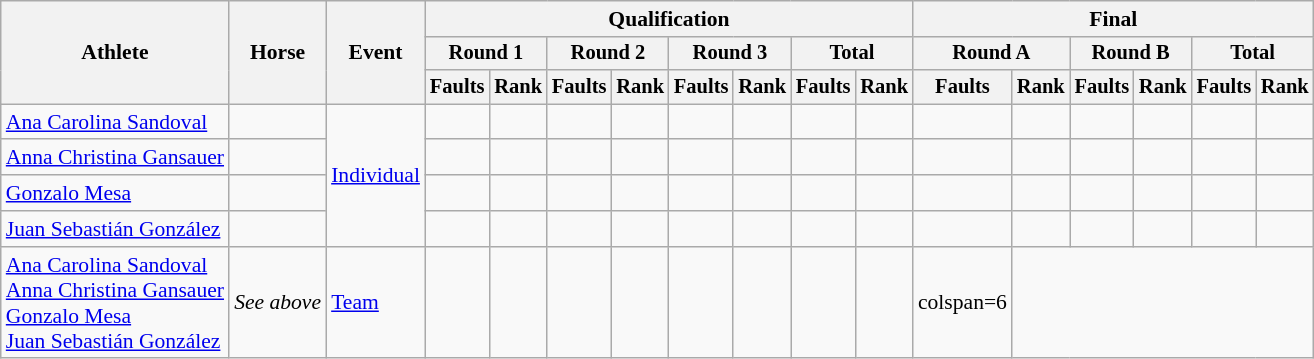<table class=wikitable style=font-size:90%;text-align:center>
<tr>
<th rowspan=3>Athlete</th>
<th rowspan=3>Horse</th>
<th rowspan=3>Event</th>
<th colspan=8>Qualification</th>
<th colspan=6>Final</th>
</tr>
<tr style=font-size:95%>
<th colspan=2>Round 1</th>
<th colspan=2>Round 2</th>
<th colspan=2>Round 3</th>
<th colspan=2>Total</th>
<th colspan=2>Round A</th>
<th colspan=2>Round B</th>
<th colspan=2>Total</th>
</tr>
<tr style=font-size:95%>
<th>Faults</th>
<th>Rank</th>
<th>Faults</th>
<th>Rank</th>
<th>Faults</th>
<th>Rank</th>
<th>Faults</th>
<th>Rank</th>
<th>Faults</th>
<th>Rank</th>
<th>Faults</th>
<th>Rank</th>
<th>Faults</th>
<th>Rank</th>
</tr>
<tr>
<td align=left><a href='#'>Ana Carolina Sandoval</a></td>
<td align=left></td>
<td align=left rowspan=4><a href='#'>Individual</a></td>
<td></td>
<td></td>
<td></td>
<td></td>
<td></td>
<td></td>
<td></td>
<td></td>
<td></td>
<td></td>
<td></td>
<td></td>
<td></td>
<td></td>
</tr>
<tr>
<td align=left><a href='#'>Anna Christina Gansauer</a></td>
<td align=left></td>
<td></td>
<td></td>
<td></td>
<td></td>
<td></td>
<td></td>
<td></td>
<td></td>
<td></td>
<td></td>
<td></td>
<td></td>
<td></td>
<td></td>
</tr>
<tr>
<td align=left><a href='#'>Gonzalo Mesa</a></td>
<td align=left></td>
<td></td>
<td></td>
<td></td>
<td></td>
<td></td>
<td></td>
<td></td>
<td></td>
<td></td>
<td></td>
<td></td>
<td></td>
<td></td>
<td></td>
</tr>
<tr>
<td align=left><a href='#'>Juan Sebastián González</a></td>
<td align=left></td>
<td></td>
<td></td>
<td></td>
<td></td>
<td></td>
<td></td>
<td></td>
<td></td>
<td></td>
<td></td>
<td></td>
<td></td>
<td></td>
<td></td>
</tr>
<tr>
<td align=left><a href='#'>Ana Carolina Sandoval</a><br><a href='#'>Anna Christina Gansauer</a><br><a href='#'>Gonzalo Mesa</a><br><a href='#'>Juan Sebastián González</a></td>
<td align=left><em>See above</em></td>
<td align=left><a href='#'>Team</a></td>
<td></td>
<td></td>
<td></td>
<td></td>
<td></td>
<td></td>
<td></td>
<td></td>
<td>colspan=6 </td>
</tr>
</table>
